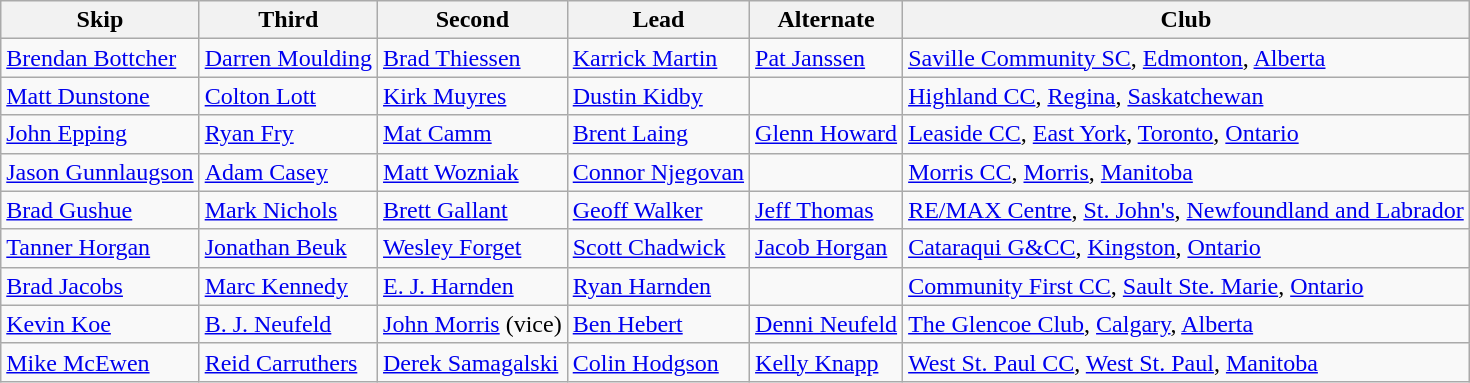<table class="wikitable">
<tr>
<th scope="col">Skip</th>
<th scope="col">Third</th>
<th scope="col">Second</th>
<th scope="col">Lead</th>
<th scope="col">Alternate</th>
<th scope="col">Club</th>
</tr>
<tr>
<td><a href='#'>Brendan Bottcher</a></td>
<td><a href='#'>Darren Moulding</a></td>
<td><a href='#'>Brad Thiessen</a></td>
<td><a href='#'>Karrick Martin</a></td>
<td><a href='#'>Pat Janssen</a></td>
<td> <a href='#'>Saville Community SC</a>, <a href='#'>Edmonton</a>, <a href='#'>Alberta</a></td>
</tr>
<tr>
<td><a href='#'>Matt Dunstone</a></td>
<td><a href='#'>Colton Lott</a></td>
<td><a href='#'>Kirk Muyres</a></td>
<td><a href='#'>Dustin Kidby</a></td>
<td></td>
<td> <a href='#'>Highland CC</a>, <a href='#'>Regina</a>, <a href='#'>Saskatchewan</a></td>
</tr>
<tr>
<td><a href='#'>John Epping</a></td>
<td><a href='#'>Ryan Fry</a></td>
<td><a href='#'>Mat Camm</a></td>
<td><a href='#'>Brent Laing</a></td>
<td><a href='#'>Glenn Howard</a></td>
<td> <a href='#'>Leaside CC</a>, <a href='#'>East York</a>, <a href='#'>Toronto</a>, <a href='#'>Ontario</a></td>
</tr>
<tr>
<td><a href='#'>Jason Gunnlaugson</a></td>
<td><a href='#'>Adam Casey</a></td>
<td><a href='#'>Matt Wozniak</a></td>
<td><a href='#'>Connor Njegovan</a></td>
<td></td>
<td> <a href='#'>Morris CC</a>, <a href='#'>Morris</a>, <a href='#'>Manitoba</a></td>
</tr>
<tr>
<td><a href='#'>Brad Gushue</a></td>
<td><a href='#'>Mark Nichols</a></td>
<td><a href='#'>Brett Gallant</a></td>
<td><a href='#'>Geoff Walker</a></td>
<td><a href='#'>Jeff Thomas</a></td>
<td> <a href='#'>RE/MAX Centre</a>, <a href='#'>St. John's</a>, <a href='#'>Newfoundland and Labrador</a></td>
</tr>
<tr>
<td><a href='#'>Tanner Horgan</a></td>
<td><a href='#'>Jonathan Beuk</a></td>
<td><a href='#'>Wesley Forget</a></td>
<td><a href='#'>Scott Chadwick</a></td>
<td><a href='#'>Jacob Horgan</a></td>
<td> <a href='#'>Cataraqui G&CC</a>, <a href='#'>Kingston</a>, <a href='#'>Ontario</a></td>
</tr>
<tr>
<td><a href='#'>Brad Jacobs</a></td>
<td><a href='#'>Marc Kennedy</a></td>
<td><a href='#'>E. J. Harnden</a></td>
<td><a href='#'>Ryan Harnden</a></td>
<td></td>
<td> <a href='#'>Community First CC</a>, <a href='#'>Sault Ste. Marie</a>, <a href='#'>Ontario</a></td>
</tr>
<tr>
<td><a href='#'>Kevin Koe</a></td>
<td><a href='#'>B. J. Neufeld</a></td>
<td><a href='#'>John Morris</a> (vice)</td>
<td><a href='#'>Ben Hebert</a></td>
<td><a href='#'>Denni Neufeld</a></td>
<td> <a href='#'>The Glencoe Club</a>, <a href='#'>Calgary</a>, <a href='#'>Alberta</a></td>
</tr>
<tr>
<td><a href='#'>Mike McEwen</a></td>
<td><a href='#'>Reid Carruthers</a></td>
<td><a href='#'>Derek Samagalski</a></td>
<td><a href='#'>Colin Hodgson</a></td>
<td><a href='#'>Kelly Knapp</a></td>
<td> <a href='#'>West St. Paul CC</a>, <a href='#'>West St. Paul</a>, <a href='#'>Manitoba</a></td>
</tr>
</table>
